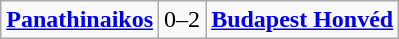<table class="wikitable">
<tr>
<td> <strong><a href='#'>Panathinaikos</a></strong></td>
<td>0–2</td>
<td> <strong><a href='#'>Budapest Honvéd</a></strong></td>
</tr>
</table>
